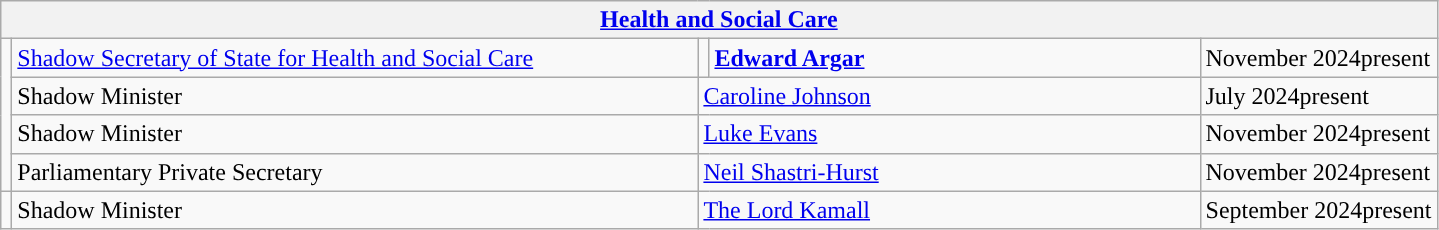<table class="wikitable">
<tr>
<th colspan="5"><a href='#'>Health and Social Care</a></th>
</tr>
<tr>
<td rowspan="4" style="background: "></td>
<td style="width: 450px;"><a href='#'>Shadow Secretary of State for Health and Social Care</a></td>
<td style="background: "></td>
<td style="width: 320px;"><strong><a href='#'>Edward Argar</a></strong></td>
<td>November 2024present</td>
</tr>
<tr>
<td>Shadow Minister</td>
<td colspan="2"><a href='#'>Caroline Johnson</a></td>
<td>July 2024present</td>
</tr>
<tr>
<td>Shadow Minister</td>
<td colspan="2"><a href='#'>Luke Evans</a></td>
<td>November 2024present</td>
</tr>
<tr>
<td>Parliamentary Private Secretary</td>
<td colspan="2"><a href='#'>Neil Shastri-Hurst</a></td>
<td>November 2024present</td>
</tr>
<tr>
<td style="background: "></td>
<td>Shadow Minister</td>
<td colspan="2"><a href='#'>The Lord Kamall</a></td>
<td>September 2024present</td>
</tr>
</table>
